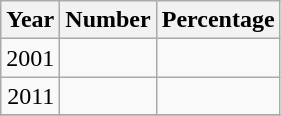<table class="wikitable sortable"  style="text-align: right;">
<tr>
<th>Year</th>
<th>Number</th>
<th>Percentage</th>
</tr>
<tr>
<td>2001</td>
<td></td>
<td></td>
</tr>
<tr>
<td>2011</td>
<td></td>
<td></td>
</tr>
<tr>
</tr>
</table>
